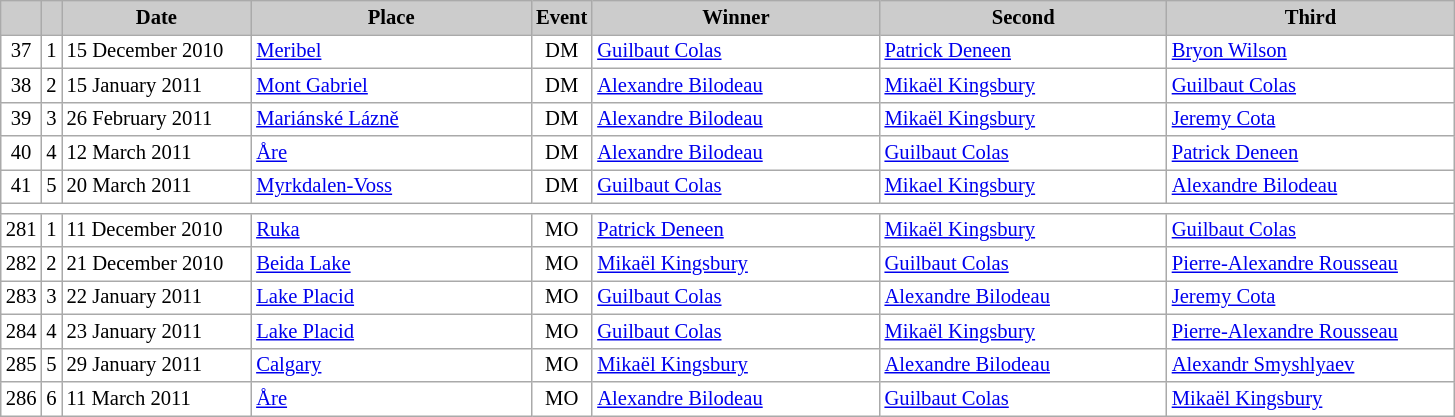<table class="wikitable plainrowheaders" style="background:#fff; font-size:86%; line-height:16px; border:grey solid 1px; border-collapse:collapse;">
<tr style="background:#ccc; text-align:center;">
<th scope="col" style="background:#ccc; width=20 px;"></th>
<th scope="col" style="background:#ccc; width=30 px;"></th>
<th scope="col" style="background:#ccc; width:120px;">Date</th>
<th scope="col" style="background:#ccc; width:180px;">Place</th>
<th scope="col" style="background:#ccc; width:15px;">Event</th>
<th scope="col" style="background:#ccc; width:185px;">Winner</th>
<th scope="col" style="background:#ccc; width:185px;">Second</th>
<th scope="col" style="background:#ccc; width:185px;">Third</th>
</tr>
<tr>
<td align=center>37</td>
<td align=center>1</td>
<td>15 December 2010</td>
<td> <a href='#'>Meribel</a></td>
<td align=center>DM</td>
<td> <a href='#'>Guilbaut Colas</a></td>
<td> <a href='#'>Patrick Deneen</a></td>
<td> <a href='#'>Bryon Wilson</a></td>
</tr>
<tr>
<td align=center>38</td>
<td align=center>2</td>
<td>15 January 2011</td>
<td> <a href='#'>Mont Gabriel</a></td>
<td align=center>DM</td>
<td> <a href='#'>Alexandre Bilodeau</a></td>
<td> <a href='#'>Mikaël Kingsbury</a></td>
<td> <a href='#'>Guilbaut Colas</a></td>
</tr>
<tr>
<td align=center>39</td>
<td align=center>3</td>
<td>26 February 2011</td>
<td> <a href='#'>Mariánské Lázně</a></td>
<td align=center>DM</td>
<td> <a href='#'>Alexandre Bilodeau</a></td>
<td> <a href='#'>Mikaël Kingsbury</a></td>
<td> <a href='#'>Jeremy Cota</a></td>
</tr>
<tr>
<td align=center>40</td>
<td align=center>4</td>
<td>12 March 2011</td>
<td> <a href='#'>Åre</a></td>
<td align=center>DM</td>
<td> <a href='#'>Alexandre Bilodeau</a></td>
<td> <a href='#'>Guilbaut Colas</a></td>
<td> <a href='#'>Patrick Deneen</a></td>
</tr>
<tr>
<td align=center>41</td>
<td align=center>5</td>
<td>20 March 2011</td>
<td> <a href='#'>Myrkdalen-Voss</a></td>
<td align=center>DM</td>
<td> <a href='#'>Guilbaut Colas</a></td>
<td> <a href='#'>Mikael Kingsbury</a></td>
<td> <a href='#'>Alexandre Bilodeau</a></td>
</tr>
<tr>
<td colspan=8></td>
</tr>
<tr>
<td align=center>281</td>
<td align=center>1</td>
<td>11 December 2010</td>
<td> <a href='#'>Ruka</a></td>
<td align=center>MO</td>
<td> <a href='#'>Patrick Deneen</a></td>
<td> <a href='#'>Mikaël Kingsbury</a></td>
<td> <a href='#'>Guilbaut Colas</a></td>
</tr>
<tr>
<td align=center>282</td>
<td align=center>2</td>
<td>21 December 2010</td>
<td> <a href='#'>Beida Lake</a></td>
<td align=center>MO</td>
<td> <a href='#'>Mikaël Kingsbury</a></td>
<td> <a href='#'>Guilbaut Colas</a></td>
<td> <a href='#'>Pierre-Alexandre Rousseau</a></td>
</tr>
<tr>
<td align=center>283</td>
<td align=center>3</td>
<td>22 January 2011</td>
<td> <a href='#'>Lake Placid</a></td>
<td align=center>MO</td>
<td> <a href='#'>Guilbaut Colas</a></td>
<td> <a href='#'>Alexandre Bilodeau</a></td>
<td> <a href='#'>Jeremy Cota</a></td>
</tr>
<tr>
<td align=center>284</td>
<td align=center>4</td>
<td>23 January 2011</td>
<td> <a href='#'>Lake Placid</a></td>
<td align=center>MO</td>
<td> <a href='#'>Guilbaut Colas</a></td>
<td> <a href='#'>Mikaël Kingsbury</a></td>
<td> <a href='#'>Pierre-Alexandre Rousseau</a></td>
</tr>
<tr>
<td align=center>285</td>
<td align=center>5</td>
<td>29 January 2011</td>
<td> <a href='#'>Calgary</a></td>
<td align=center>MO</td>
<td> <a href='#'>Mikaël Kingsbury</a></td>
<td> <a href='#'>Alexandre Bilodeau</a></td>
<td> <a href='#'>Alexandr Smyshlyaev</a></td>
</tr>
<tr>
<td align=center>286</td>
<td align=center>6</td>
<td>11 March 2011</td>
<td> <a href='#'>Åre</a></td>
<td align=center>MO</td>
<td> <a href='#'>Alexandre Bilodeau</a></td>
<td> <a href='#'>Guilbaut Colas</a></td>
<td> <a href='#'>Mikaël Kingsbury</a></td>
</tr>
</table>
